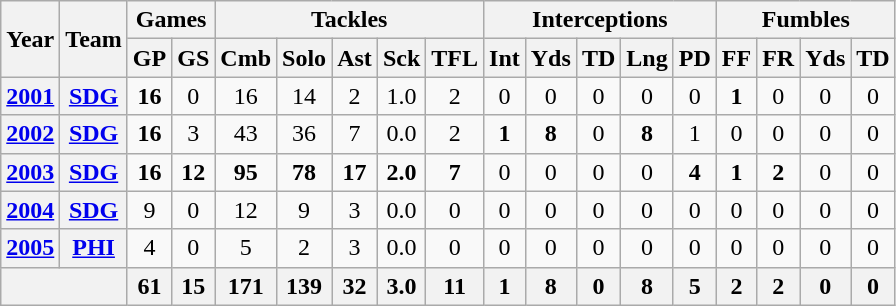<table class="wikitable" style="text-align:center">
<tr>
<th rowspan="2">Year</th>
<th rowspan="2">Team</th>
<th colspan="2">Games</th>
<th colspan="5">Tackles</th>
<th colspan="5">Interceptions</th>
<th colspan="4">Fumbles</th>
</tr>
<tr>
<th>GP</th>
<th>GS</th>
<th>Cmb</th>
<th>Solo</th>
<th>Ast</th>
<th>Sck</th>
<th>TFL</th>
<th>Int</th>
<th>Yds</th>
<th>TD</th>
<th>Lng</th>
<th>PD</th>
<th>FF</th>
<th>FR</th>
<th>Yds</th>
<th>TD</th>
</tr>
<tr>
<th><a href='#'>2001</a></th>
<th><a href='#'>SDG</a></th>
<td><strong>16</strong></td>
<td>0</td>
<td>16</td>
<td>14</td>
<td>2</td>
<td>1.0</td>
<td>2</td>
<td>0</td>
<td>0</td>
<td>0</td>
<td>0</td>
<td>0</td>
<td><strong>1</strong></td>
<td>0</td>
<td>0</td>
<td>0</td>
</tr>
<tr>
<th><a href='#'>2002</a></th>
<th><a href='#'>SDG</a></th>
<td><strong>16</strong></td>
<td>3</td>
<td>43</td>
<td>36</td>
<td>7</td>
<td>0.0</td>
<td>2</td>
<td><strong>1</strong></td>
<td><strong>8</strong></td>
<td>0</td>
<td><strong>8</strong></td>
<td>1</td>
<td>0</td>
<td>0</td>
<td>0</td>
<td>0</td>
</tr>
<tr>
<th><a href='#'>2003</a></th>
<th><a href='#'>SDG</a></th>
<td><strong>16</strong></td>
<td><strong>12</strong></td>
<td><strong>95</strong></td>
<td><strong>78</strong></td>
<td><strong>17</strong></td>
<td><strong>2.0</strong></td>
<td><strong>7</strong></td>
<td>0</td>
<td>0</td>
<td>0</td>
<td>0</td>
<td><strong>4</strong></td>
<td><strong>1</strong></td>
<td><strong>2</strong></td>
<td>0</td>
<td>0</td>
</tr>
<tr>
<th><a href='#'>2004</a></th>
<th><a href='#'>SDG</a></th>
<td>9</td>
<td>0</td>
<td>12</td>
<td>9</td>
<td>3</td>
<td>0.0</td>
<td>0</td>
<td>0</td>
<td>0</td>
<td>0</td>
<td>0</td>
<td>0</td>
<td>0</td>
<td>0</td>
<td>0</td>
<td>0</td>
</tr>
<tr>
<th><a href='#'>2005</a></th>
<th><a href='#'>PHI</a></th>
<td>4</td>
<td>0</td>
<td>5</td>
<td>2</td>
<td>3</td>
<td>0.0</td>
<td>0</td>
<td>0</td>
<td>0</td>
<td>0</td>
<td>0</td>
<td>0</td>
<td>0</td>
<td>0</td>
<td>0</td>
<td>0</td>
</tr>
<tr>
<th colspan="2"></th>
<th>61</th>
<th>15</th>
<th>171</th>
<th>139</th>
<th>32</th>
<th>3.0</th>
<th>11</th>
<th>1</th>
<th>8</th>
<th>0</th>
<th>8</th>
<th>5</th>
<th>2</th>
<th>2</th>
<th>0</th>
<th>0</th>
</tr>
</table>
